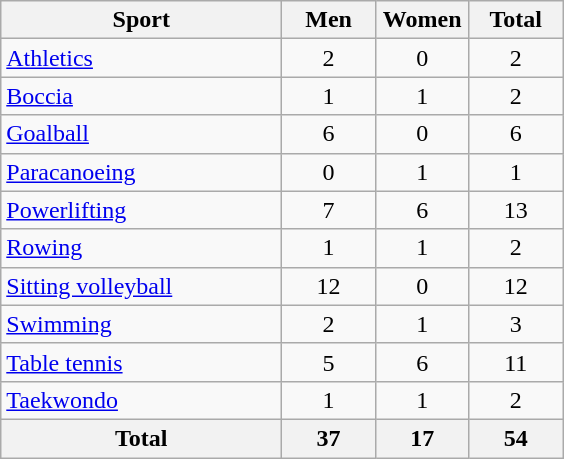<table class="wikitable sortable" style="text-align:center;">
<tr>
<th width=180>Sport</th>
<th width=55>Men</th>
<th width=55>Women</th>
<th width=55>Total</th>
</tr>
<tr>
<td style="text-align:left"><a href='#'>Athletics</a></td>
<td>2</td>
<td>0</td>
<td>2</td>
</tr>
<tr>
<td style="text-align:left"><a href='#'>Boccia</a></td>
<td>1</td>
<td>1</td>
<td>2</td>
</tr>
<tr>
<td style="text-align:left"><a href='#'>Goalball</a></td>
<td>6</td>
<td>0</td>
<td>6</td>
</tr>
<tr>
<td style="text-align:left"><a href='#'>Paracanoeing</a></td>
<td>0</td>
<td>1</td>
<td>1</td>
</tr>
<tr>
<td style="text-align:left"><a href='#'>Powerlifting</a></td>
<td>7</td>
<td>6</td>
<td>13</td>
</tr>
<tr>
<td style="text-align:left"><a href='#'>Rowing</a></td>
<td>1</td>
<td>1</td>
<td>2</td>
</tr>
<tr>
<td style="text-align:left"><a href='#'>Sitting volleyball</a></td>
<td>12</td>
<td>0</td>
<td>12</td>
</tr>
<tr>
<td style="text-align:left"><a href='#'>Swimming</a></td>
<td>2</td>
<td>1</td>
<td>3</td>
</tr>
<tr>
<td style="text-align:left"><a href='#'>Table tennis</a></td>
<td>5</td>
<td>6</td>
<td>11</td>
</tr>
<tr>
<td style="text-align:left"><a href='#'>Taekwondo</a></td>
<td>1</td>
<td>1</td>
<td>2</td>
</tr>
<tr>
<th>Total</th>
<th>37</th>
<th>17</th>
<th>54</th>
</tr>
</table>
